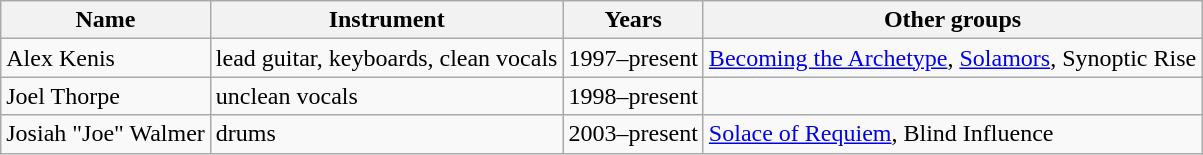<table class="wikitable">
<tr>
<th>Name</th>
<th>Instrument</th>
<th>Years</th>
<th>Other groups</th>
</tr>
<tr>
<td>Alex Kenis</td>
<td>lead guitar, keyboards, clean vocals</td>
<td>1997–present</td>
<td><a href='#'>Becoming the Archetype</a>, <a href='#'>Solamors</a>, Synoptic Rise</td>
</tr>
<tr>
<td>Joel Thorpe</td>
<td>unclean vocals</td>
<td>1998–present</td>
<td></td>
</tr>
<tr>
<td>Josiah "Joe" Walmer</td>
<td>drums</td>
<td>2003–present</td>
<td><a href='#'>Solace of Requiem</a>, Blind Influence</td>
</tr>
</table>
